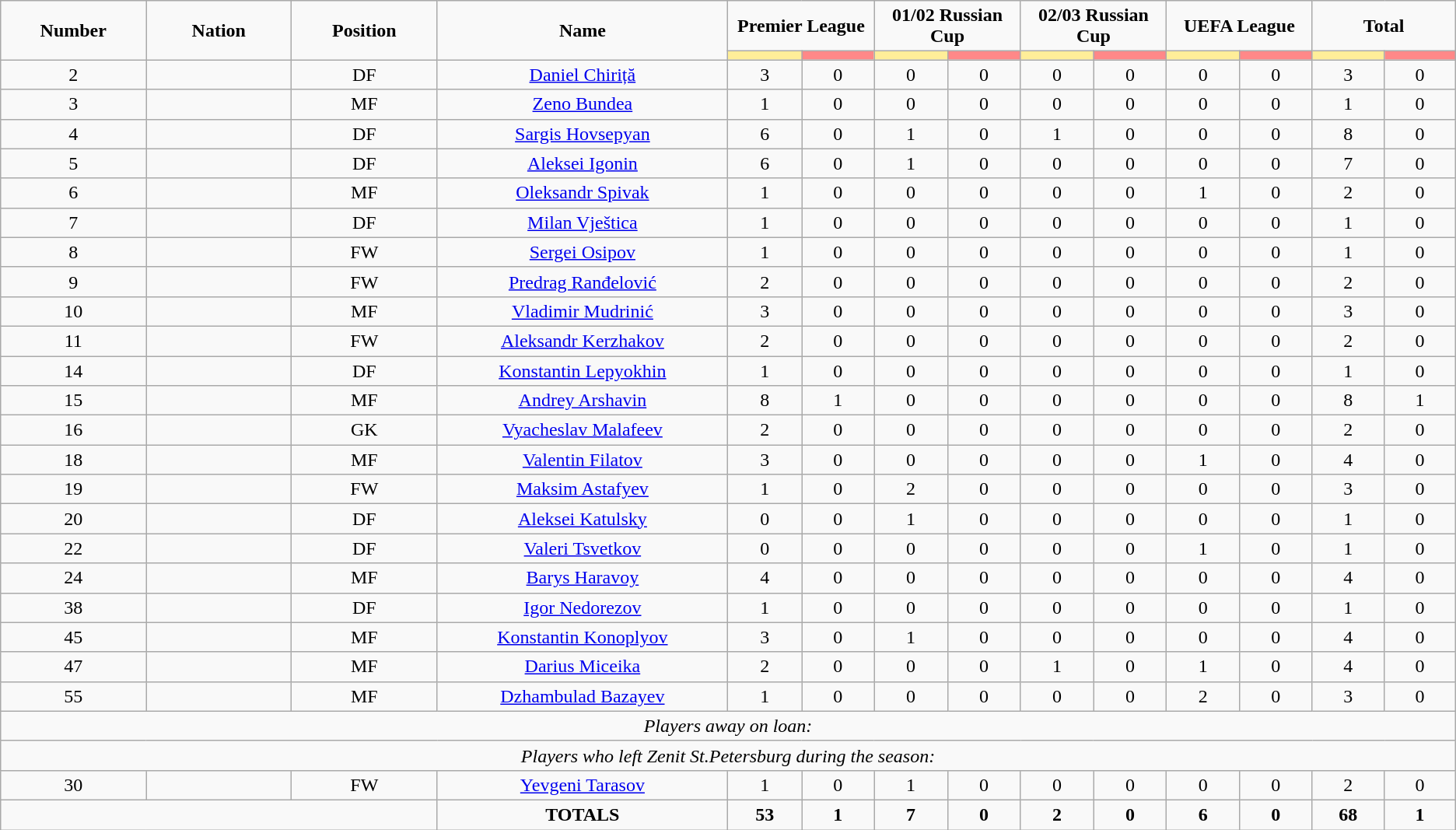<table class="wikitable" style="font-size: 100%; text-align: center;">
<tr>
<td rowspan="2" width="10%" align="center"><strong>Number</strong></td>
<td rowspan="2" width="10%" align="center"><strong>Nation</strong></td>
<td rowspan="2" width="10%" align="center"><strong>Position</strong></td>
<td rowspan="2" width="20%" align="center"><strong>Name</strong></td>
<td colspan="2" align="center"><strong>Premier League</strong></td>
<td colspan="2" align="center"><strong>01/02 Russian Cup</strong></td>
<td colspan="2" align="center"><strong>02/03 Russian Cup</strong></td>
<td colspan="2" align="center"><strong>UEFA League</strong></td>
<td colspan="2" align="center"><strong>Total</strong></td>
</tr>
<tr>
<th width=60 style="background: #FFEE99"></th>
<th width=60 style="background: #FF8888"></th>
<th width=60 style="background: #FFEE99"></th>
<th width=60 style="background: #FF8888"></th>
<th width=60 style="background: #FFEE99"></th>
<th width=60 style="background: #FF8888"></th>
<th width=60 style="background: #FFEE99"></th>
<th width=60 style="background: #FF8888"></th>
<th width=60 style="background: #FFEE99"></th>
<th width=60 style="background: #FF8888"></th>
</tr>
<tr>
<td>2</td>
<td></td>
<td>DF</td>
<td><a href='#'>Daniel Chiriță</a></td>
<td>3</td>
<td>0</td>
<td>0</td>
<td>0</td>
<td>0</td>
<td>0</td>
<td>0</td>
<td>0</td>
<td>3</td>
<td>0</td>
</tr>
<tr>
<td>3</td>
<td></td>
<td>MF</td>
<td><a href='#'>Zeno Bundea</a></td>
<td>1</td>
<td>0</td>
<td>0</td>
<td>0</td>
<td>0</td>
<td>0</td>
<td>0</td>
<td>0</td>
<td>1</td>
<td>0</td>
</tr>
<tr>
<td>4</td>
<td></td>
<td>DF</td>
<td><a href='#'>Sargis Hovsepyan</a></td>
<td>6</td>
<td>0</td>
<td>1</td>
<td>0</td>
<td>1</td>
<td>0</td>
<td>0</td>
<td>0</td>
<td>8</td>
<td>0</td>
</tr>
<tr>
<td>5</td>
<td></td>
<td>DF</td>
<td><a href='#'>Aleksei Igonin</a></td>
<td>6</td>
<td>0</td>
<td>1</td>
<td>0</td>
<td>0</td>
<td>0</td>
<td>0</td>
<td>0</td>
<td>7</td>
<td>0</td>
</tr>
<tr>
<td>6</td>
<td></td>
<td>MF</td>
<td><a href='#'>Oleksandr Spivak</a></td>
<td>1</td>
<td>0</td>
<td>0</td>
<td>0</td>
<td>0</td>
<td>0</td>
<td>1</td>
<td>0</td>
<td>2</td>
<td>0</td>
</tr>
<tr>
<td>7</td>
<td></td>
<td>DF</td>
<td><a href='#'>Milan Vještica</a></td>
<td>1</td>
<td>0</td>
<td>0</td>
<td>0</td>
<td>0</td>
<td>0</td>
<td>0</td>
<td>0</td>
<td>1</td>
<td>0</td>
</tr>
<tr>
<td>8</td>
<td></td>
<td>FW</td>
<td><a href='#'>Sergei Osipov</a></td>
<td>1</td>
<td>0</td>
<td>0</td>
<td>0</td>
<td>0</td>
<td>0</td>
<td>0</td>
<td>0</td>
<td>1</td>
<td>0</td>
</tr>
<tr>
<td>9</td>
<td></td>
<td>FW</td>
<td><a href='#'>Predrag Ranđelović</a></td>
<td>2</td>
<td>0</td>
<td>0</td>
<td>0</td>
<td>0</td>
<td>0</td>
<td>0</td>
<td>0</td>
<td>2</td>
<td>0</td>
</tr>
<tr>
<td>10</td>
<td></td>
<td>MF</td>
<td><a href='#'>Vladimir Mudrinić</a></td>
<td>3</td>
<td>0</td>
<td>0</td>
<td>0</td>
<td>0</td>
<td>0</td>
<td>0</td>
<td>0</td>
<td>3</td>
<td>0</td>
</tr>
<tr>
<td>11</td>
<td></td>
<td>FW</td>
<td><a href='#'>Aleksandr Kerzhakov</a></td>
<td>2</td>
<td>0</td>
<td>0</td>
<td>0</td>
<td>0</td>
<td>0</td>
<td>0</td>
<td>0</td>
<td>2</td>
<td>0</td>
</tr>
<tr>
<td>14</td>
<td></td>
<td>DF</td>
<td><a href='#'>Konstantin Lepyokhin</a></td>
<td>1</td>
<td>0</td>
<td>0</td>
<td>0</td>
<td>0</td>
<td>0</td>
<td>0</td>
<td>0</td>
<td>1</td>
<td>0</td>
</tr>
<tr>
<td>15</td>
<td></td>
<td>MF</td>
<td><a href='#'>Andrey Arshavin</a></td>
<td>8</td>
<td>1</td>
<td>0</td>
<td>0</td>
<td>0</td>
<td>0</td>
<td>0</td>
<td>0</td>
<td>8</td>
<td>1</td>
</tr>
<tr>
<td>16</td>
<td></td>
<td>GK</td>
<td><a href='#'>Vyacheslav Malafeev</a></td>
<td>2</td>
<td>0</td>
<td>0</td>
<td>0</td>
<td>0</td>
<td>0</td>
<td>0</td>
<td>0</td>
<td>2</td>
<td>0</td>
</tr>
<tr>
<td>18</td>
<td></td>
<td>MF</td>
<td><a href='#'>Valentin Filatov</a></td>
<td>3</td>
<td>0</td>
<td>0</td>
<td>0</td>
<td>0</td>
<td>0</td>
<td>1</td>
<td>0</td>
<td>4</td>
<td>0</td>
</tr>
<tr>
<td>19</td>
<td></td>
<td>FW</td>
<td><a href='#'>Maksim Astafyev</a></td>
<td>1</td>
<td>0</td>
<td>2</td>
<td>0</td>
<td>0</td>
<td>0</td>
<td>0</td>
<td>0</td>
<td>3</td>
<td>0</td>
</tr>
<tr>
<td>20</td>
<td></td>
<td>DF</td>
<td><a href='#'>Aleksei Katulsky</a></td>
<td>0</td>
<td>0</td>
<td>1</td>
<td>0</td>
<td>0</td>
<td>0</td>
<td>0</td>
<td>0</td>
<td>1</td>
<td>0</td>
</tr>
<tr>
<td>22</td>
<td></td>
<td>DF</td>
<td><a href='#'>Valeri Tsvetkov</a></td>
<td>0</td>
<td>0</td>
<td>0</td>
<td>0</td>
<td>0</td>
<td>0</td>
<td>1</td>
<td>0</td>
<td>1</td>
<td>0</td>
</tr>
<tr>
<td>24</td>
<td></td>
<td>MF</td>
<td><a href='#'>Barys Haravoy</a></td>
<td>4</td>
<td>0</td>
<td>0</td>
<td>0</td>
<td>0</td>
<td>0</td>
<td>0</td>
<td>0</td>
<td>4</td>
<td>0</td>
</tr>
<tr>
<td>38</td>
<td></td>
<td>DF</td>
<td><a href='#'>Igor Nedorezov</a></td>
<td>1</td>
<td>0</td>
<td>0</td>
<td>0</td>
<td>0</td>
<td>0</td>
<td>0</td>
<td>0</td>
<td>1</td>
<td>0</td>
</tr>
<tr>
<td>45</td>
<td></td>
<td>MF</td>
<td><a href='#'>Konstantin Konoplyov</a></td>
<td>3</td>
<td>0</td>
<td>1</td>
<td>0</td>
<td>0</td>
<td>0</td>
<td>0</td>
<td>0</td>
<td>4</td>
<td>0</td>
</tr>
<tr>
<td>47</td>
<td></td>
<td>MF</td>
<td><a href='#'>Darius Miceika</a></td>
<td>2</td>
<td>0</td>
<td>0</td>
<td>0</td>
<td>1</td>
<td>0</td>
<td>1</td>
<td>0</td>
<td>4</td>
<td>0</td>
</tr>
<tr>
<td>55</td>
<td></td>
<td>MF</td>
<td><a href='#'>Dzhambulad Bazayev</a></td>
<td>1</td>
<td>0</td>
<td>0</td>
<td>0</td>
<td>0</td>
<td>0</td>
<td>2</td>
<td>0</td>
<td>3</td>
<td>0</td>
</tr>
<tr>
<td colspan="14"><em>Players away on loan:</em></td>
</tr>
<tr>
<td colspan="14"><em>Players who left Zenit St.Petersburg during the season:</em></td>
</tr>
<tr>
<td>30</td>
<td></td>
<td>FW</td>
<td><a href='#'>Yevgeni Tarasov</a></td>
<td>1</td>
<td>0</td>
<td>1</td>
<td>0</td>
<td>0</td>
<td>0</td>
<td>0</td>
<td>0</td>
<td>2</td>
<td>0</td>
</tr>
<tr>
<td colspan="3"></td>
<td><strong>TOTALS</strong></td>
<td><strong>53</strong></td>
<td><strong>1</strong></td>
<td><strong>7</strong></td>
<td><strong>0</strong></td>
<td><strong>2</strong></td>
<td><strong>0</strong></td>
<td><strong>6</strong></td>
<td><strong>0</strong></td>
<td><strong>68</strong></td>
<td><strong>1</strong></td>
</tr>
</table>
